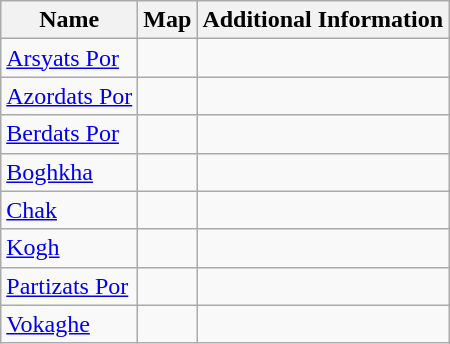<table class="wikitable">
<tr>
<th>Name</th>
<th>Map</th>
<th>Additional Information</th>
</tr>
<tr>
<td><a href='#'>Arsyats Por</a></td>
<td></td>
<td></td>
</tr>
<tr>
<td><a href='#'>Azordats Por</a></td>
<td></td>
<td></td>
</tr>
<tr>
<td><a href='#'>Berdats Por</a></td>
<td></td>
<td></td>
</tr>
<tr>
<td><a href='#'>Boghkha</a></td>
<td></td>
<td></td>
</tr>
<tr>
<td><a href='#'>Chak</a></td>
<td></td>
<td></td>
</tr>
<tr>
<td><a href='#'>Kogh</a></td>
<td></td>
<td></td>
</tr>
<tr>
<td><a href='#'>Partizats Por</a></td>
<td></td>
<td></td>
</tr>
<tr>
<td><a href='#'>Vokaghe</a></td>
<td></td>
<td></td>
</tr>
</table>
